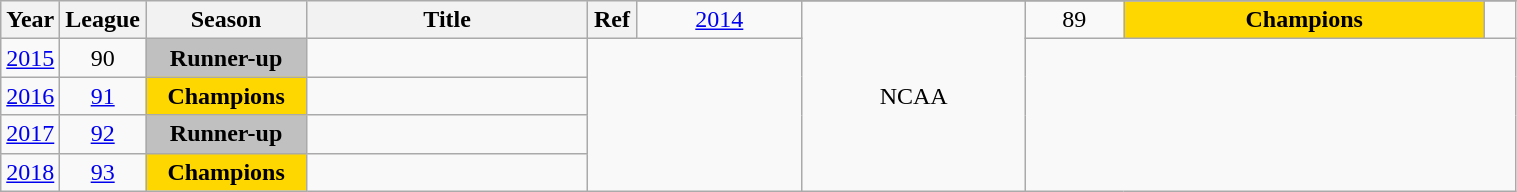<table class="wikitable sortable" style="text-align:center" width="80%">
<tr>
<th style="width:5px;" rowspan="2">Year</th>
<th style="width:25px;" rowspan="2">League</th>
<th style="width:100px;" rowspan="2">Season</th>
<th style="width:180px;" rowspan="2">Title</th>
<th style="width:25px;" rowspan="2">Ref</th>
</tr>
<tr align=center>
<td><a href='#'>2014</a></td>
<td rowspan=5>NCAA</td>
<td>89</td>
<td style="background: gold;"><strong>Champions</strong></td>
<td></td>
</tr>
<tr align=center>
<td><a href='#'>2015</a></td>
<td>90</td>
<td style="background: silver;"><strong>Runner-up</strong></td>
<td></td>
</tr>
<tr align=center>
<td><a href='#'>2016</a></td>
<td><a href='#'>91</a></td>
<td style="background: gold;"><strong>Champions</strong></td>
<td></td>
</tr>
<tr align=center>
<td><a href='#'>2017</a></td>
<td><a href='#'>92</a></td>
<td style="background: silver;"><strong>Runner-up</strong></td>
<td></td>
</tr>
<tr align=center>
<td><a href='#'>2018</a></td>
<td><a href='#'>93</a></td>
<td style="background: gold;"><strong>Champions</strong></td>
<td></td>
</tr>
</table>
